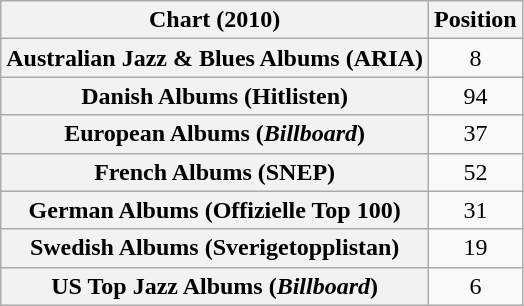<table class="wikitable sortable plainrowheaders" style="text-align:center">
<tr>
<th scope="col">Chart (2010)</th>
<th scope="col">Position</th>
</tr>
<tr>
<th scope="row">Australian Jazz & Blues Albums (ARIA)</th>
<td>8</td>
</tr>
<tr>
<th scope="row">Danish Albums (Hitlisten)</th>
<td>94</td>
</tr>
<tr>
<th scope="row">European Albums (<em>Billboard</em>)</th>
<td>37</td>
</tr>
<tr>
<th scope="row">French Albums (SNEP)</th>
<td>52</td>
</tr>
<tr>
<th scope="row">German Albums (Offizielle Top 100)</th>
<td>31</td>
</tr>
<tr>
<th scope="row">Swedish Albums (Sverigetopplistan)</th>
<td>19</td>
</tr>
<tr>
<th scope="row">US Top Jazz Albums (<em>Billboard</em>)</th>
<td>6</td>
</tr>
</table>
